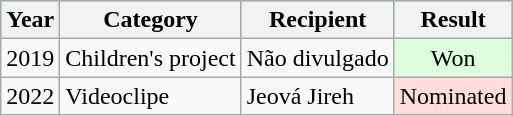<table class="wikitable">
<tr align="center" bgcolor="#00ff7f">
<th>Year</th>
<th>Category</th>
<th>Recipient</th>
<th>Result</th>
</tr>
<tr>
<td>2019</td>
<td>Children's project</td>
<td>Não divulgado</td>
<td style="background: #ddffdd" align="center" class="table-yes2">Won</td>
</tr>
<tr>
<td>2022</td>
<td>Videoclipe</td>
<td>Jeová Jireh</td>
<td style="background: #ffdddd" align="center" class="table-yes2">Nominated</td>
</tr>
</table>
